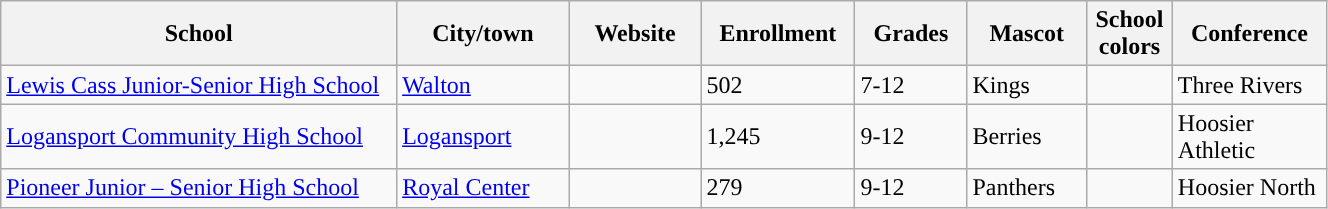<table class="wikitable sortable" width="70%">
<tr>
<th width="20%">School</th>
<th width="08%">City/town</th>
<th width="06%">Website</th>
<th width="04%">Enrollment</th>
<th width="04%">Grades</th>
<th width="04%">Mascot</th>
<th width=01%>School colors</th>
<th width="04%">Conference</th>
</tr>
<tr>
<td><a href='#'>Lewis Cass Junior-Senior High School</a></td>
<td><a href='#'>Walton</a></td>
<td></td>
<td>502</td>
<td>7-12</td>
<td>Kings</td>
<td>  </td>
<td>Three Rivers</td>
</tr>
<tr>
<td><a href='#'>Logansport Community High School</a></td>
<td><a href='#'>Logansport</a></td>
<td></td>
<td>1,245</td>
<td>9-12</td>
<td>Berries</td>
<td> </td>
<td>Hoosier Athletic</td>
</tr>
<tr>
<td><a href='#'>Pioneer Junior – Senior High School</a></td>
<td><a href='#'>Royal Center</a></td>
<td></td>
<td>279</td>
<td>9-12</td>
<td>Panthers</td>
<td> </td>
<td>Hoosier North</td>
</tr>
</table>
